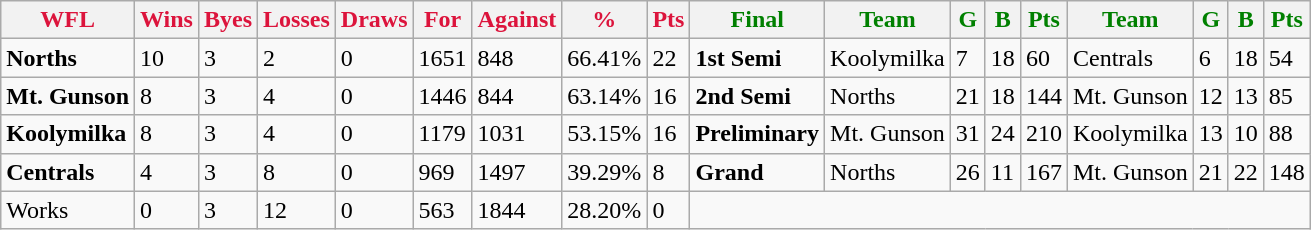<table class="wikitable">
<tr>
<th style="color:crimson">WFL</th>
<th style="color:crimson">Wins</th>
<th style="color:crimson">Byes</th>
<th style="color:crimson">Losses</th>
<th style="color:crimson">Draws</th>
<th style="color:crimson">For</th>
<th style="color:crimson">Against</th>
<th style="color:crimson">%</th>
<th style="color:crimson">Pts</th>
<th style="color:green">Final</th>
<th style="color:green">Team</th>
<th style="color:green">G</th>
<th style="color:green">B</th>
<th style="color:green">Pts</th>
<th style="color:green">Team</th>
<th style="color:green">G</th>
<th style="color:green">B</th>
<th style="color:green">Pts</th>
</tr>
<tr>
<td><strong>	Norths	</strong></td>
<td>10</td>
<td>3</td>
<td>2</td>
<td>0</td>
<td>1651</td>
<td>848</td>
<td>66.41%</td>
<td>22</td>
<td><strong>1st Semi</strong></td>
<td>Koolymilka</td>
<td>7</td>
<td>18</td>
<td>60</td>
<td>Centrals</td>
<td>6</td>
<td>18</td>
<td>54</td>
</tr>
<tr>
<td><strong>	Mt. Gunson	</strong></td>
<td>8</td>
<td>3</td>
<td>4</td>
<td>0</td>
<td>1446</td>
<td>844</td>
<td>63.14%</td>
<td>16</td>
<td><strong>2nd Semi</strong></td>
<td>Norths</td>
<td>21</td>
<td>18</td>
<td>144</td>
<td>Mt. Gunson</td>
<td>12</td>
<td>13</td>
<td>85</td>
</tr>
<tr>
<td><strong>	Koolymilka	</strong></td>
<td>8</td>
<td>3</td>
<td>4</td>
<td>0</td>
<td>1179</td>
<td>1031</td>
<td>53.15%</td>
<td>16</td>
<td><strong>Preliminary</strong></td>
<td>Mt. Gunson</td>
<td>31</td>
<td>24</td>
<td>210</td>
<td>Koolymilka</td>
<td>13</td>
<td>10</td>
<td>88</td>
</tr>
<tr>
<td><strong>	Centrals	</strong></td>
<td>4</td>
<td>3</td>
<td>8</td>
<td>0</td>
<td>969</td>
<td>1497</td>
<td>39.29%</td>
<td>8</td>
<td><strong>Grand</strong></td>
<td>Norths</td>
<td>26</td>
<td>11</td>
<td>167</td>
<td>Mt. Gunson</td>
<td>21</td>
<td>22</td>
<td>148</td>
</tr>
<tr>
<td>Works</td>
<td>0</td>
<td>3</td>
<td>12</td>
<td>0</td>
<td>563</td>
<td>1844</td>
<td>28.20%</td>
<td>0</td>
</tr>
</table>
